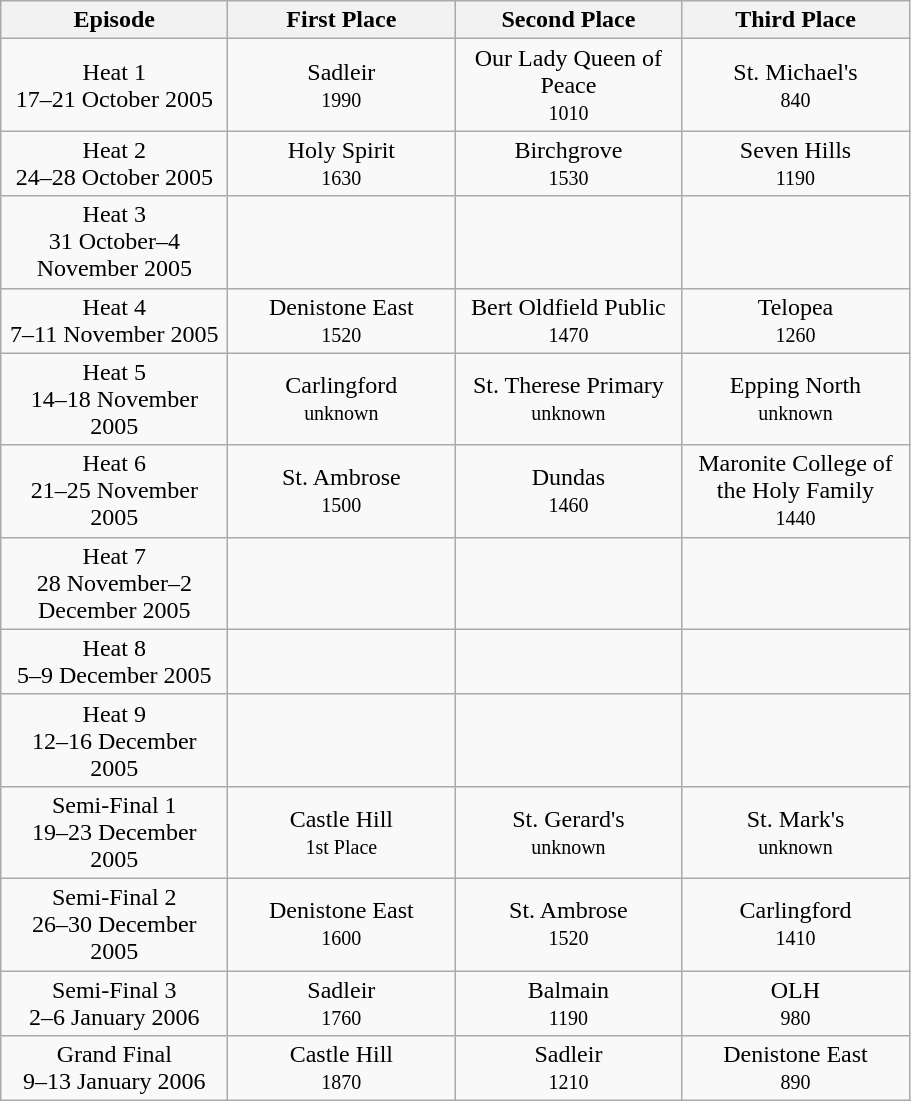<table class="wikitable">
<tr>
<th width=144>Episode</th>
<th width=144>First Place</th>
<th width=144>Second Place</th>
<th width=144>Third Place</th>
</tr>
<tr>
<td align=center>Heat 1<br>17–21 October 2005</td>
<td align=center>Sadleir<br><small>1990</small></td>
<td align=center>Our Lady Queen of Peace<br><small>1010</small></td>
<td align=center>St. Michael's<br><small>840</small></td>
</tr>
<tr>
<td align=center>Heat 2<br>24–28 October 2005</td>
<td align=center>Holy Spirit<br><small>1630</small></td>
<td align=center>Birchgrove<br><small>1530</small></td>
<td align=center>Seven Hills<br><small>1190</small></td>
</tr>
<tr>
<td align=center>Heat 3<br>31 October–4 November 2005</td>
<td></td>
<td></td>
<td></td>
</tr>
<tr>
<td align=center>Heat 4<br>7–11 November 2005</td>
<td align=center>Denistone East<br><small>1520</small></td>
<td align=center>Bert Oldfield Public<br><small>1470</small></td>
<td align=center>Telopea<br><small>1260</small></td>
</tr>
<tr>
<td align=center>Heat 5<br>14–18 November 2005</td>
<td align=center>Carlingford<br><small>unknown</small></td>
<td align=center>St. Therese Primary<br><small>unknown</small></td>
<td align=center>Epping North<br><small>unknown</small></td>
</tr>
<tr>
<td align=center>Heat 6<br>21–25 November 2005</td>
<td align=center>St. Ambrose<br><small>1500</small></td>
<td align=center>Dundas<br><small>1460</small></td>
<td align=center>Maronite College of the Holy Family<br><small>1440</small></td>
</tr>
<tr>
<td align=center>Heat 7<br>28 November–2 December 2005</td>
<td></td>
<td></td>
<td></td>
</tr>
<tr>
<td align=center>Heat 8<br>5–9 December 2005</td>
<td></td>
<td></td>
<td></td>
</tr>
<tr>
<td align=center>Heat 9<br>12–16 December 2005</td>
<td></td>
<td></td>
<td></td>
</tr>
<tr>
<td align=center>Semi-Final 1<br>19–23 December 2005</td>
<td align=center>Castle Hill<br><small>1st Place</small></td>
<td align=center>St. Gerard's<br><small>unknown</small></td>
<td align=center>St. Mark's<br><small>unknown</small></td>
</tr>
<tr>
<td align=center>Semi-Final 2<br>26–30 December 2005</td>
<td align=center>Denistone East<br><small>1600</small></td>
<td align=center>St. Ambrose<br><small>1520</small></td>
<td align=center>Carlingford<br><small>1410</small></td>
</tr>
<tr>
<td align=center>Semi-Final 3<br>2–6 January 2006</td>
<td align=center>Sadleir<br><small>1760</small></td>
<td align=center>Balmain<br><small>1190</small></td>
<td align=center>OLH<br><small>980</small></td>
</tr>
<tr>
<td align=center>Grand Final<br>9–13 January 2006</td>
<td align=center>Castle Hill<br><small>1870</small></td>
<td align=center>Sadleir <br><small>1210</small></td>
<td align=center>Denistone East<br><small>890</small></td>
</tr>
</table>
